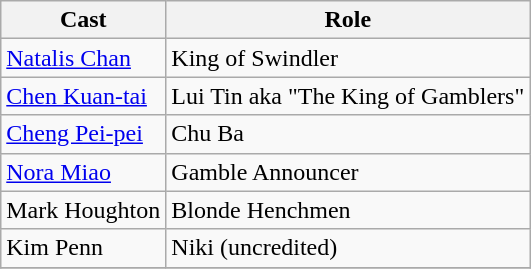<table class="wikitable">
<tr>
<th>Cast</th>
<th>Role</th>
</tr>
<tr>
<td><a href='#'>Natalis Chan</a></td>
<td>King of Swindler</td>
</tr>
<tr>
<td><a href='#'>Chen Kuan-tai</a></td>
<td>Lui Tin aka "The King of Gamblers"</td>
</tr>
<tr>
<td><a href='#'>Cheng Pei-pei</a></td>
<td>Chu Ba</td>
</tr>
<tr>
<td><a href='#'>Nora Miao</a></td>
<td>Gamble Announcer</td>
</tr>
<tr>
<td>Mark Houghton</td>
<td>Blonde Henchmen</td>
</tr>
<tr>
<td>Kim Penn</td>
<td>Niki (uncredited)</td>
</tr>
<tr>
</tr>
</table>
